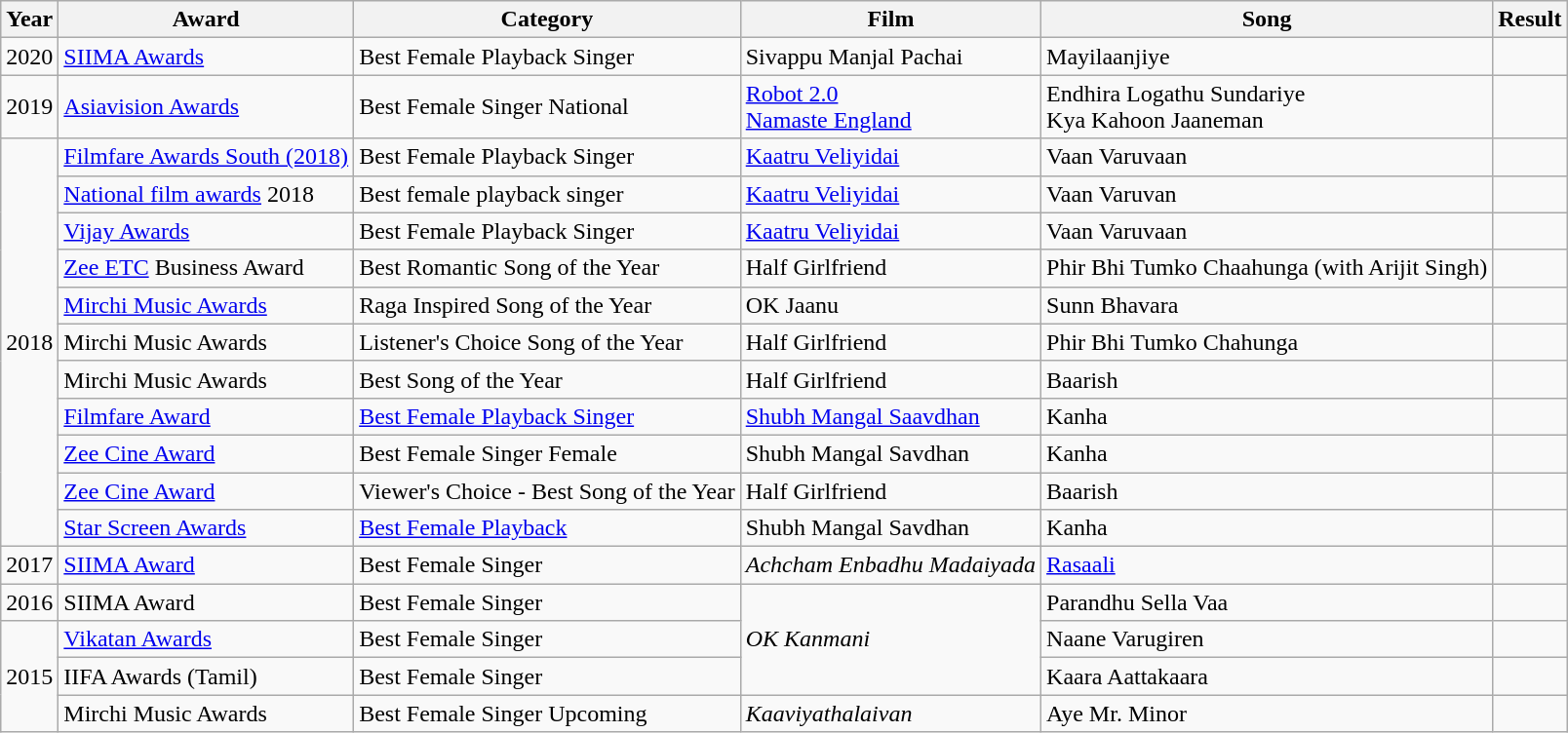<table class="wikitable sortable">
<tr>
<th>Year</th>
<th>Award</th>
<th>Category</th>
<th>Film</th>
<th>Song</th>
<th>Result</th>
</tr>
<tr>
<td>2020</td>
<td><a href='#'>SIIMA Awards</a></td>
<td>Best Female Playback Singer</td>
<td>Sivappu Manjal Pachai</td>
<td>Mayilaanjiye</td>
<td></td>
</tr>
<tr>
<td>2019</td>
<td><a href='#'>Asiavision Awards</a></td>
<td>Best Female Singer National</td>
<td><a href='#'>Robot 2.0</a><br><a href='#'>Namaste England</a></td>
<td>Endhira Logathu Sundariye<br>Kya Kahoon Jaaneman</td>
<td></td>
</tr>
<tr>
<td rowspan="11">2018</td>
<td><a href='#'>Filmfare Awards South (2018)</a></td>
<td>Best Female Playback Singer</td>
<td><a href='#'>Kaatru Veliyidai</a></td>
<td>Vaan Varuvaan</td>
<td></td>
</tr>
<tr>
<td><a href='#'>National film awards</a> 2018</td>
<td>Best female playback singer</td>
<td><a href='#'>Kaatru Veliyidai</a></td>
<td>Vaan Varuvan</td>
<td></td>
</tr>
<tr>
<td><a href='#'>Vijay Awards</a></td>
<td>Best Female Playback Singer</td>
<td><a href='#'>Kaatru Veliyidai</a></td>
<td>Vaan Varuvaan</td>
<td></td>
</tr>
<tr>
<td><a href='#'>Zee ETC</a> Business Award</td>
<td>Best Romantic Song of the Year</td>
<td>Half Girlfriend</td>
<td>Phir Bhi Tumko Chaahunga (with Arijit Singh)</td>
<td></td>
</tr>
<tr>
<td><a href='#'>Mirchi Music Awards</a></td>
<td>Raga Inspired Song of the Year</td>
<td>OK Jaanu</td>
<td>Sunn Bhavara</td>
<td></td>
</tr>
<tr>
<td>Mirchi Music Awards</td>
<td>Listener's Choice Song of the Year</td>
<td>Half Girlfriend</td>
<td>Phir Bhi Tumko Chahunga</td>
<td></td>
</tr>
<tr>
<td>Mirchi Music Awards</td>
<td>Best Song of the Year</td>
<td>Half Girlfriend</td>
<td>Baarish</td>
<td></td>
</tr>
<tr>
<td><a href='#'>Filmfare Award</a></td>
<td><a href='#'>Best Female Playback Singer</a></td>
<td><a href='#'>Shubh Mangal Saavdhan</a></td>
<td>Kanha</td>
<td></td>
</tr>
<tr>
<td><a href='#'>Zee Cine Award</a></td>
<td>Best Female Singer Female</td>
<td>Shubh Mangal Savdhan</td>
<td>Kanha</td>
<td></td>
</tr>
<tr>
<td><a href='#'>Zee Cine Award</a></td>
<td>Viewer's Choice - Best Song of the Year</td>
<td>Half Girlfriend</td>
<td>Baarish</td>
<td></td>
</tr>
<tr>
<td><a href='#'>Star Screen Awards</a></td>
<td><a href='#'>Best Female Playback</a></td>
<td>Shubh Mangal Savdhan</td>
<td>Kanha</td>
<td></td>
</tr>
<tr>
<td>2017</td>
<td><a href='#'>SIIMA Award</a></td>
<td>Best Female Singer</td>
<td><em>Achcham Enbadhu Madaiyada</em></td>
<td><a href='#'>Rasaali</a></td>
<td></td>
</tr>
<tr>
<td>2016</td>
<td>SIIMA Award</td>
<td>Best Female Singer</td>
<td rowspan="3"><em>OK Kanmani</em></td>
<td>Parandhu Sella Vaa</td>
<td></td>
</tr>
<tr>
<td rowspan="3">2015</td>
<td><a href='#'>Vikatan Awards</a></td>
<td>Best Female Singer</td>
<td>Naane Varugiren</td>
<td></td>
</tr>
<tr>
<td>IIFA Awards (Tamil)</td>
<td>Best Female Singer</td>
<td>Kaara Aattakaara</td>
<td></td>
</tr>
<tr>
<td>Mirchi Music Awards</td>
<td>Best Female Singer Upcoming</td>
<td><em>Kaaviyathalaivan</em></td>
<td>Aye Mr. Minor</td>
<td></td>
</tr>
</table>
